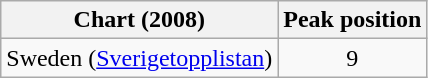<table class="wikitable">
<tr>
<th>Chart (2008)</th>
<th>Peak position</th>
</tr>
<tr>
<td>Sweden (<a href='#'>Sverigetopplistan</a>)</td>
<td align="center">9</td>
</tr>
</table>
